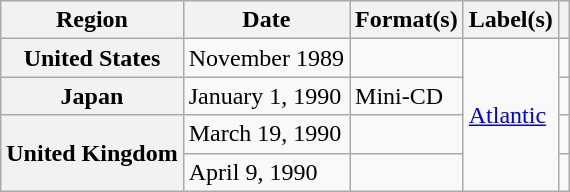<table class="wikitable plainrowheaders">
<tr>
<th scope="col">Region</th>
<th scope="col">Date</th>
<th scope="col">Format(s)</th>
<th scope="col">Label(s)</th>
<th scope="col"></th>
</tr>
<tr>
<th scope="row">United States</th>
<td>November 1989</td>
<td></td>
<td rowspan="4"><a href='#'>Atlantic</a></td>
<td></td>
</tr>
<tr>
<th scope="row">Japan</th>
<td>January 1, 1990</td>
<td>Mini-CD</td>
<td></td>
</tr>
<tr>
<th scope="row" rowspan="2">United Kingdom</th>
<td>March 19, 1990</td>
<td></td>
<td></td>
</tr>
<tr>
<td>April 9, 1990</td>
<td></td>
<td></td>
</tr>
</table>
